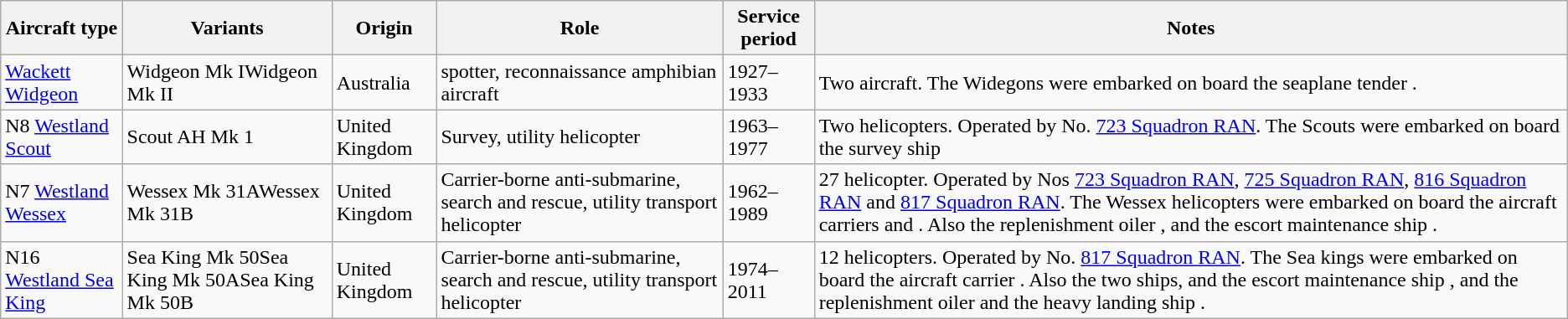<table class="wikitable sortable">
<tr>
<th>Aircraft type</th>
<th>Variants</th>
<th>Origin</th>
<th>Role</th>
<th>Service period</th>
<th>Notes</th>
</tr>
<tr>
<td><a href='#'>Wackett Widgeon</a></td>
<td>Widgeon Mk IWidgeon Mk II</td>
<td>Australia</td>
<td>spotter, reconnaissance amphibian aircraft</td>
<td>1927–1933</td>
<td>Two aircraft. The Widegons were embarked on board the seaplane tender .</td>
</tr>
<tr>
<td>N8 <a href='#'>Westland Scout</a></td>
<td>Scout AH Mk 1</td>
<td>United Kingdom</td>
<td>Survey, utility helicopter</td>
<td>1963–1977</td>
<td>Two helicopters. Operated by No. <a href='#'>723 Squadron RAN</a>. The Scouts were embarked on board the survey ship </td>
</tr>
<tr>
<td>N7 <a href='#'>Westland Wessex</a></td>
<td>Wessex Mk 31AWessex Mk 31B</td>
<td>United Kingdom</td>
<td>Carrier-borne anti-submarine, search and rescue, utility transport helicopter</td>
<td>1962–1989</td>
<td>27 helicopter. Operated by Nos <a href='#'>723 Squadron RAN</a>, <a href='#'>725 Squadron RAN</a>, <a href='#'>816 Squadron RAN</a> and <a href='#'>817 Squadron RAN</a>. The Wessex helicopters were embarked on board the aircraft carriers  and . Also the replenishment oiler , and the escort maintenance ship .</td>
</tr>
<tr>
<td>N16 <a href='#'>Westland Sea King</a></td>
<td>Sea King Mk 50Sea King Mk 50ASea King Mk 50B</td>
<td>United Kingdom</td>
<td>Carrier-borne anti-submarine, search and rescue, utility transport helicopter</td>
<td>1974–2011</td>
<td>12 helicopters. Operated by No. <a href='#'>817 Squadron RAN</a>. The Sea kings were embarked on board the aircraft carrier . Also the two  ships, and the escort maintenance ship , and the replenishment oiler  and the heavy landing ship .</td>
</tr>
</table>
